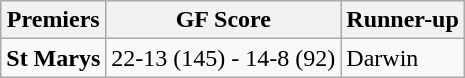<table class="wikitable" style="text-align:left;">
<tr style="background:#efefef;">
<th>Premiers</th>
<th>GF Score</th>
<th>Runner-up</th>
</tr>
<tr>
<td><strong>St Marys</strong></td>
<td>22-13 (145) - 14-8 (92)</td>
<td>Darwin</td>
</tr>
</table>
